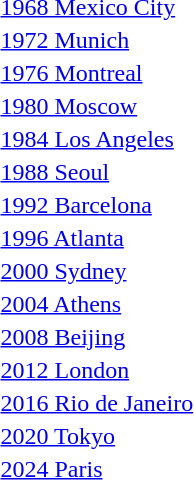<table>
<tr>
<td><a href='#'>1968 Mexico City</a><br></td>
<td></td>
<td></td>
<td></td>
</tr>
<tr>
<td><a href='#'>1972 Munich</a><br></td>
<td></td>
<td></td>
<td></td>
</tr>
<tr>
<td><a href='#'>1976 Montreal</a><br></td>
<td></td>
<td></td>
<td></td>
</tr>
<tr>
<td><a href='#'>1980 Moscow</a><br></td>
<td></td>
<td></td>
<td></td>
</tr>
<tr>
<td><a href='#'>1984 Los Angeles</a><br></td>
<td></td>
<td></td>
<td></td>
</tr>
<tr>
<td><a href='#'>1988 Seoul</a><br></td>
<td></td>
<td></td>
<td></td>
</tr>
<tr>
<td><a href='#'>1992 Barcelona</a><br></td>
<td></td>
<td></td>
<td></td>
</tr>
<tr>
<td><a href='#'>1996 Atlanta</a><br></td>
<td></td>
<td></td>
<td></td>
</tr>
<tr>
<td><a href='#'>2000 Sydney</a><br></td>
<td></td>
<td></td>
<td></td>
</tr>
<tr>
<td><a href='#'>2004 Athens</a><br></td>
<td></td>
<td></td>
<td></td>
</tr>
<tr>
<td><a href='#'>2008 Beijing</a><br></td>
<td></td>
<td></td>
<td></td>
</tr>
<tr>
<td><a href='#'>2012 London</a><br></td>
<td></td>
<td></td>
<td></td>
</tr>
<tr>
<td><a href='#'>2016 Rio de Janeiro</a><br></td>
<td></td>
<td></td>
<td></td>
</tr>
<tr>
<td><a href='#'>2020 Tokyo</a><br></td>
<td></td>
<td></td>
<td></td>
</tr>
<tr>
<td><a href='#'>2024 Paris</a><br></td>
<td></td>
<td></td>
<td></td>
</tr>
<tr>
</tr>
</table>
